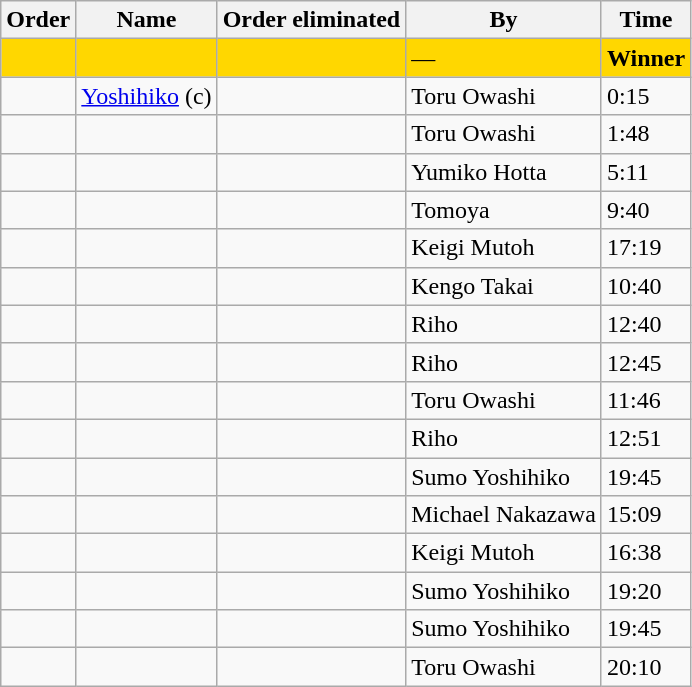<table class="wikitable sortable">
<tr>
<th>Order</th>
<th>Name</th>
<th>Order eliminated</th>
<th>By</th>
<th>Time</th>
</tr>
<tr style="background:gold">
<td><strong></strong></td>
<td><strong></strong></td>
<td></td>
<td>—</td>
<td><strong>Winner</strong></td>
</tr>
<tr>
<td></td>
<td><a href='#'>Yoshihiko</a> (c)</td>
<td></td>
<td>Toru Owashi</td>
<td>0:15</td>
</tr>
<tr>
<td></td>
<td></td>
<td></td>
<td>Toru Owashi</td>
<td>1:48</td>
</tr>
<tr>
<td></td>
<td></td>
<td></td>
<td>Yumiko Hotta</td>
<td>5:11</td>
</tr>
<tr>
<td></td>
<td></td>
<td></td>
<td>Tomoya</td>
<td>9:40</td>
</tr>
<tr>
<td></td>
<td></td>
<td></td>
<td>Keigi Mutoh</td>
<td>17:19</td>
</tr>
<tr>
<td></td>
<td></td>
<td></td>
<td>Kengo Takai</td>
<td>10:40</td>
</tr>
<tr>
<td></td>
<td></td>
<td></td>
<td>Riho</td>
<td>12:40</td>
</tr>
<tr>
<td></td>
<td></td>
<td></td>
<td>Riho</td>
<td>12:45</td>
</tr>
<tr>
<td></td>
<td></td>
<td></td>
<td>Toru Owashi</td>
<td>11:46</td>
</tr>
<tr>
<td></td>
<td></td>
<td></td>
<td>Riho</td>
<td>12:51</td>
</tr>
<tr>
<td></td>
<td></td>
<td></td>
<td>Sumo Yoshihiko</td>
<td>19:45</td>
</tr>
<tr>
<td></td>
<td></td>
<td></td>
<td>Michael Nakazawa</td>
<td>15:09</td>
</tr>
<tr>
<td></td>
<td></td>
<td></td>
<td>Keigi Mutoh</td>
<td>16:38</td>
</tr>
<tr>
<td></td>
<td></td>
<td></td>
<td>Sumo Yoshihiko</td>
<td>19:20</td>
</tr>
<tr>
<td></td>
<td></td>
<td></td>
<td>Sumo Yoshihiko</td>
<td>19:45</td>
</tr>
<tr>
<td></td>
<td></td>
<td></td>
<td>Toru Owashi</td>
<td>20:10</td>
</tr>
</table>
